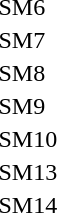<table>
<tr>
<td>SM6</td>
<td></td>
<td></td>
<td></td>
</tr>
<tr>
<td>SM7</td>
<td></td>
<td></td>
<td></td>
</tr>
<tr>
<td>SM8</td>
<td></td>
<td></td>
<td></td>
</tr>
<tr>
<td>SM9</td>
<td></td>
<td></td>
<td></td>
</tr>
<tr>
<td>SM10</td>
<td></td>
<td></td>
<td></td>
</tr>
<tr>
<td>SM13</td>
<td></td>
<td></td>
<td></td>
</tr>
<tr>
<td>SM14</td>
<td></td>
<td></td>
<td></td>
</tr>
</table>
